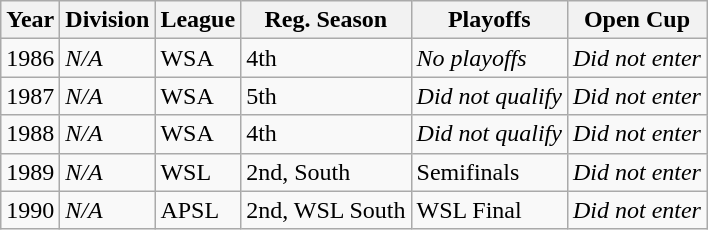<table class="wikitable">
<tr>
<th>Year</th>
<th>Division</th>
<th>League</th>
<th>Reg. Season</th>
<th>Playoffs</th>
<th>Open Cup</th>
</tr>
<tr>
<td>1986</td>
<td><em>N/A</em></td>
<td>WSA</td>
<td>4th</td>
<td><em>No playoffs</em></td>
<td><em>Did not enter</em></td>
</tr>
<tr>
<td>1987</td>
<td><em>N/A</em></td>
<td>WSA</td>
<td>5th</td>
<td><em>Did not qualify</em></td>
<td><em>Did not enter</em></td>
</tr>
<tr>
<td>1988</td>
<td><em>N/A</em></td>
<td>WSA</td>
<td>4th</td>
<td><em>Did not qualify</em></td>
<td><em>Did not enter</em></td>
</tr>
<tr>
<td>1989</td>
<td><em>N/A</em></td>
<td>WSL</td>
<td>2nd, South</td>
<td>Semifinals</td>
<td><em>Did not enter</em></td>
</tr>
<tr>
<td>1990</td>
<td><em>N/A</em></td>
<td>APSL</td>
<td>2nd, WSL South</td>
<td>WSL Final</td>
<td><em>Did not enter</em></td>
</tr>
</table>
